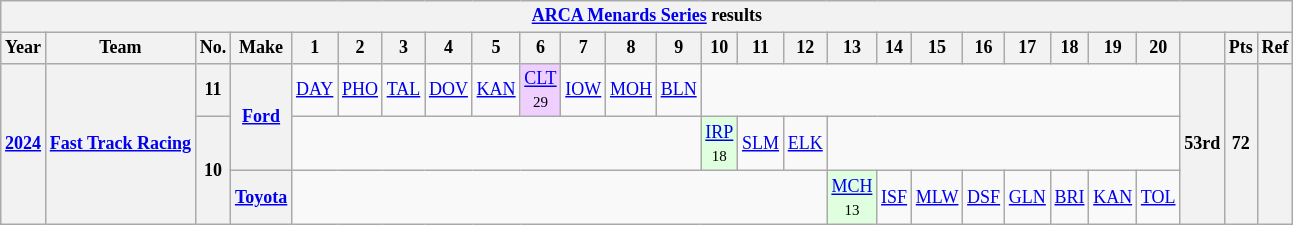<table class="wikitable" style="text-align:center; font-size:75%">
<tr>
<th colspan=27><a href='#'>ARCA Menards Series</a> results</th>
</tr>
<tr>
<th>Year</th>
<th>Team</th>
<th>No.</th>
<th>Make</th>
<th>1</th>
<th>2</th>
<th>3</th>
<th>4</th>
<th>5</th>
<th>6</th>
<th>7</th>
<th>8</th>
<th>9</th>
<th>10</th>
<th>11</th>
<th>12</th>
<th>13</th>
<th>14</th>
<th>15</th>
<th>16</th>
<th>17</th>
<th>18</th>
<th>19</th>
<th>20</th>
<th></th>
<th>Pts</th>
<th>Ref</th>
</tr>
<tr>
<th rowspan=3><a href='#'>2024</a></th>
<th rowspan=3><a href='#'>Fast Track Racing</a></th>
<th>11</th>
<th rowspan=2><a href='#'>Ford</a></th>
<td><a href='#'>DAY</a></td>
<td><a href='#'>PHO</a></td>
<td><a href='#'>TAL</a></td>
<td><a href='#'>DOV</a></td>
<td><a href='#'>KAN</a></td>
<td style="background:#EFCFFF;"><a href='#'>CLT</a><br><small>29</small></td>
<td><a href='#'>IOW</a></td>
<td><a href='#'>MOH</a></td>
<td><a href='#'>BLN</a></td>
<td colspan=11></td>
<th rowspan=3>53rd</th>
<th rowspan=3>72</th>
<th rowspan=3></th>
</tr>
<tr>
<th rowspan=2>10</th>
<td colspan=9></td>
<td style="background:#DFFFDF;"><a href='#'>IRP</a><br><small>18</small></td>
<td><a href='#'>SLM</a></td>
<td><a href='#'>ELK</a></td>
<td colspan=8></td>
</tr>
<tr>
<th><a href='#'>Toyota</a></th>
<td colspan=12></td>
<td style="background:#DFFFDF;"><a href='#'>MCH</a><br><small>13</small></td>
<td><a href='#'>ISF</a></td>
<td><a href='#'>MLW</a></td>
<td><a href='#'>DSF</a></td>
<td><a href='#'>GLN</a></td>
<td><a href='#'>BRI</a></td>
<td><a href='#'>KAN</a></td>
<td><a href='#'>TOL</a></td>
</tr>
</table>
